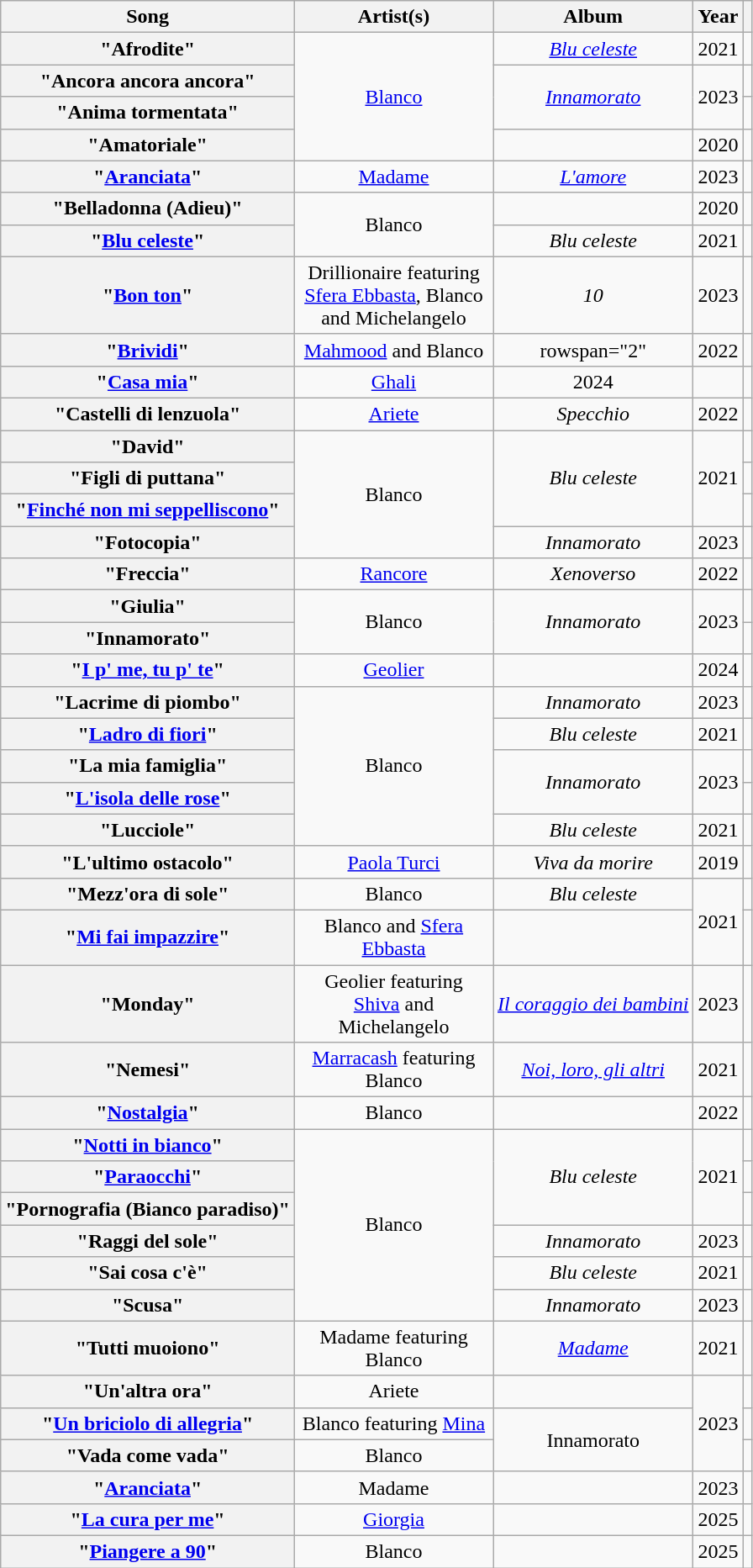<table class="wikitable sortable plainrowheaders" style="text-align:center;">
<tr>
<th scope="col">Song</th>
<th scope="col" width="150">Artist(s)</th>
<th scope="col">Album</th>
<th scope="col">Year</th>
<th scope="col" class="unsortable"></th>
</tr>
<tr>
<th scope="row">"Afrodite"</th>
<td rowspan="4"><a href='#'>Blanco</a></td>
<td><em><a href='#'>Blu celeste</a></em></td>
<td>2021</td>
<td></td>
</tr>
<tr>
<th scope="row">"Ancora ancora ancora"</th>
<td rowspan="2"><em><a href='#'>Innamorato</a></em></td>
<td rowspan="2">2023</td>
<td></td>
</tr>
<tr>
<th scope="row">"Anima tormentata"</th>
<td></td>
</tr>
<tr>
<th scope="row">"Amatoriale"</th>
<td></td>
<td>2020</td>
<td></td>
</tr>
<tr>
<th scope="row">"<a href='#'>Aranciata</a>"</th>
<td><a href='#'>Madame</a></td>
<td><em><a href='#'>L'amore</a></em></td>
<td>2023</td>
<td></td>
</tr>
<tr>
<th scope="row">"Belladonna (Adieu)"</th>
<td rowspan="2">Blanco</td>
<td></td>
<td>2020</td>
<td></td>
</tr>
<tr>
<th scope="row">"<a href='#'>Blu celeste</a>"</th>
<td><em>Blu celeste</em></td>
<td>2021</td>
<td></td>
</tr>
<tr>
<th scope="row">"<a href='#'>Bon ton</a>"</th>
<td>Drillionaire featuring <a href='#'>Sfera Ebbasta</a>, Blanco and Michelangelo</td>
<td><em>10</em></td>
<td>2023</td>
<td></td>
</tr>
<tr>
<th scope="row">"<a href='#'>Brividi</a>"</th>
<td><a href='#'>Mahmood</a> and Blanco</td>
<td>rowspan="2" </td>
<td>2022</td>
<td></td>
</tr>
<tr>
<th scope="row">"<a href='#'>Casa mia</a>"</th>
<td><a href='#'>Ghali</a></td>
<td>2024</td>
<td></td>
</tr>
<tr>
<th scope="row">"Castelli di lenzuola"</th>
<td><a href='#'>Ariete</a></td>
<td><em>Specchio</em></td>
<td>2022</td>
<td></td>
</tr>
<tr>
<th scope="row">"David"</th>
<td rowspan="4">Blanco</td>
<td rowspan="3"><em>Blu celeste</em></td>
<td rowspan="3">2021</td>
<td></td>
</tr>
<tr>
<th scope="row">"Figli di puttana"</th>
<td></td>
</tr>
<tr>
<th scope="row">"<a href='#'>Finché non mi seppelliscono</a>"</th>
<td></td>
</tr>
<tr>
<th scope="row">"Fotocopia"</th>
<td><em>Innamorato</em></td>
<td>2023</td>
<td></td>
</tr>
<tr>
<th scope="row">"Freccia"</th>
<td><a href='#'>Rancore</a></td>
<td><em>Xenoverso</em></td>
<td>2022</td>
<td></td>
</tr>
<tr>
<th scope="row">"Giulia"</th>
<td rowspan="2">Blanco</td>
<td rowspan="2"><em>Innamorato</em></td>
<td rowspan="2">2023</td>
<td></td>
</tr>
<tr>
<th scope="row">"Innamorato"</th>
<td></td>
</tr>
<tr>
<th scope="row">"<a href='#'>I p' me, tu p' te</a>"</th>
<td><a href='#'>Geolier</a></td>
<td></td>
<td>2024</td>
<td></td>
</tr>
<tr>
<th scope="row">"Lacrime di piombo"</th>
<td rowspan="5">Blanco</td>
<td><em>Innamorato</em></td>
<td>2023</td>
<td></td>
</tr>
<tr>
<th scope="row">"<a href='#'>Ladro di fiori</a>"</th>
<td><em>Blu celeste</em></td>
<td>2021</td>
<td></td>
</tr>
<tr>
<th scope="row">"La mia famiglia"</th>
<td rowspan="2"><em>Innamorato</em></td>
<td rowspan="2">2023</td>
<td></td>
</tr>
<tr>
<th scope="row">"<a href='#'>L'isola delle rose</a>"</th>
<td></td>
</tr>
<tr>
<th scope="row">"Lucciole"</th>
<td><em>Blu celeste</em></td>
<td>2021</td>
<td></td>
</tr>
<tr>
<th scope="row">"L'ultimo ostacolo"</th>
<td><a href='#'>Paola Turci</a></td>
<td><em>Viva da morire</em></td>
<td>2019</td>
<td></td>
</tr>
<tr>
<th scope="row">"Mezz'ora di sole"</th>
<td>Blanco</td>
<td><em>Blu celeste</em></td>
<td rowspan="2">2021</td>
<td></td>
</tr>
<tr>
<th scope="row">"<a href='#'>Mi fai impazzire</a>"</th>
<td>Blanco and <a href='#'>Sfera Ebbasta</a></td>
<td></td>
<td></td>
</tr>
<tr>
<th scope="row">"Monday"</th>
<td>Geolier featuring <a href='#'>Shiva</a> and Michelangelo</td>
<td><em><a href='#'>Il coraggio dei bambini</a></em></td>
<td>2023</td>
<td></td>
</tr>
<tr>
<th scope="row">"Nemesi"</th>
<td><a href='#'>Marracash</a> featuring Blanco</td>
<td><em><a href='#'>Noi, loro, gli altri</a></em></td>
<td>2021</td>
<td></td>
</tr>
<tr>
<th scope="row">"<a href='#'>Nostalgia</a>"</th>
<td>Blanco</td>
<td></td>
<td>2022</td>
<td></td>
</tr>
<tr>
<th scope="row">"<a href='#'>Notti in bianco</a>"</th>
<td rowspan="6">Blanco</td>
<td rowspan="3"><em>Blu celeste</em></td>
<td rowspan="3">2021</td>
<td></td>
</tr>
<tr>
<th scope="row">"<a href='#'>Paraocchi</a>"</th>
<td></td>
</tr>
<tr>
<th scope="row">"Pornografia (Bianco paradiso)"</th>
<td></td>
</tr>
<tr>
<th scope="row">"Raggi del sole"</th>
<td><em>Innamorato</em></td>
<td>2023</td>
<td></td>
</tr>
<tr>
<th scope="row">"Sai cosa c'è"</th>
<td><em>Blu celeste</em></td>
<td>2021</td>
<td></td>
</tr>
<tr>
<th scope="row">"Scusa"</th>
<td><em>Innamorato</em></td>
<td>2023</td>
<td></td>
</tr>
<tr>
<th scope="row">"Tutti muoiono"</th>
<td>Madame featuring Blanco</td>
<td><em><a href='#'>Madame</a></td>
<td>2021</td>
<td></td>
</tr>
<tr>
<th scope="row">"Un'altra ora"</th>
<td>Ariete</td>
<td></td>
<td rowspan="3">2023</td>
<td></td>
</tr>
<tr>
<th scope="row">"<a href='#'>Un briciolo di allegria</a>"</th>
<td>Blanco featuring <a href='#'>Mina</a></td>
<td rowspan="2"></em>Innamorato<em></td>
<td></td>
</tr>
<tr>
<th scope="row">"Vada come vada"</th>
<td>Blanco</td>
<td></td>
</tr>
<tr>
<th scope="row">"<a href='#'>Aranciata</a>"</th>
<td>Madame</td>
<td></td>
<td>2023</td>
<td></td>
</tr>
<tr>
<th scope="row">"<a href='#'>La cura per me</a>"</th>
<td><a href='#'>Giorgia</a></td>
<td></td>
<td>2025</td>
<td></td>
</tr>
<tr>
<th scope="row">"<a href='#'>Piangere a 90</a>"</th>
<td>Blanco</td>
<td></td>
<td>2025</td>
<td></td>
</tr>
</table>
